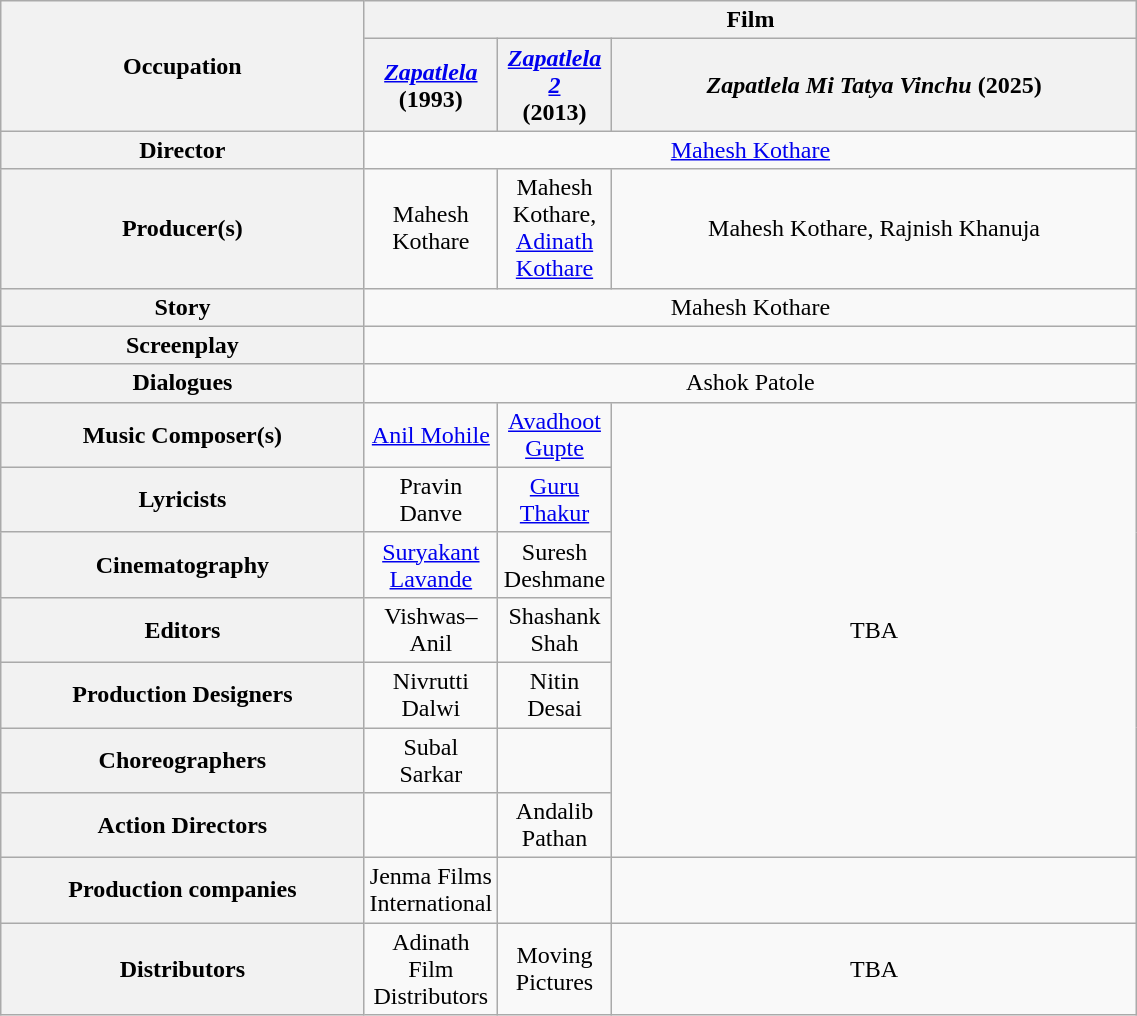<table class="wikitable" style="text-align:center;" width="60%">
<tr>
<th rowspan="2">Occupation</th>
<th colspan="3">Film</th>
</tr>
<tr>
<th scope="col" style="width:10%"><em><a href='#'>Zapatlela</a></em><br>(1993)</th>
<th scope="col" style="width:10%"><em><a href='#'>Zapatlela 2</a></em><br>(2013)</th>
<th><em>Zapatlela Mi Tatya Vinchu</em> (2025)</th>
</tr>
<tr>
<th>Director</th>
<td colspan="3"><a href='#'>Mahesh Kothare</a></td>
</tr>
<tr>
<th>Producer(s)</th>
<td>Mahesh Kothare</td>
<td>Mahesh Kothare, <a href='#'>Adinath Kothare</a></td>
<td>Mahesh Kothare, Rajnish Khanuja</td>
</tr>
<tr>
<th>Story</th>
<td colspan="3">Mahesh Kothare</td>
</tr>
<tr>
<th>Screenplay</th>
<td colspan="3"></td>
</tr>
<tr>
<th>Dialogues</th>
<td colspan="3">Ashok Patole</td>
</tr>
<tr>
<th>Music Composer(s)</th>
<td><a href='#'>Anil Mohile</a></td>
<td><a href='#'>Avadhoot Gupte</a></td>
<td rowspan="7">TBA</td>
</tr>
<tr>
<th>Lyricists</th>
<td>Pravin Danve</td>
<td><a href='#'>Guru Thakur</a></td>
</tr>
<tr>
<th>Cinematography</th>
<td><a href='#'>Suryakant Lavande</a></td>
<td>Suresh Deshmane</td>
</tr>
<tr>
<th>Editors</th>
<td>Vishwas–Anil</td>
<td>Shashank Shah</td>
</tr>
<tr>
<th>Production Designers</th>
<td>Nivrutti Dalwi</td>
<td>Nitin Desai</td>
</tr>
<tr>
<th>Choreographers</th>
<td>Subal Sarkar</td>
<td></td>
</tr>
<tr>
<th>Action Directors</th>
<td></td>
<td>Andalib Pathan</td>
</tr>
<tr>
<th>Production companies</th>
<td>Jenma Films International</td>
<td></td>
<td></td>
</tr>
<tr>
<th>Distributors</th>
<td>Adinath Film Distributors</td>
<td>Moving Pictures</td>
<td>TBA</td>
</tr>
</table>
